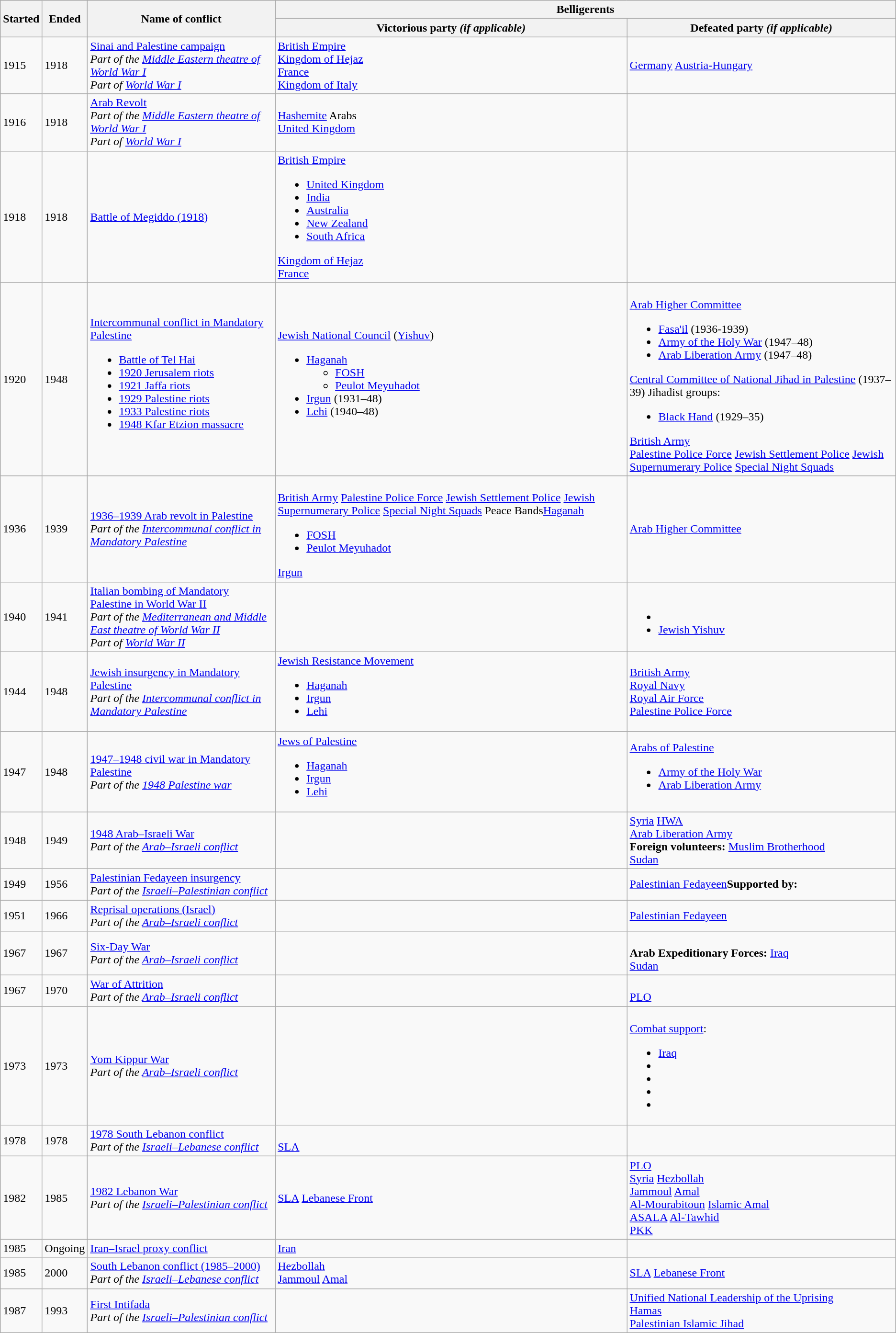<table class="wikitable">
<tr>
<th rowspan="2">Started</th>
<th rowspan="2">Ended</th>
<th rowspan="2">Name of conflict</th>
<th colspan="2">Belligerents</th>
</tr>
<tr>
<th>Victorious party <em>(if applicable)</em></th>
<th>Defeated party <em>(if applicable)</em></th>
</tr>
<tr>
<td>1915</td>
<td>1918</td>
<td><a href='#'>Sinai and Palestine campaign</a><br><em>Part of the <a href='#'>Middle Eastern theatre of World War I</a></em><br><em>Part of <a href='#'>World War I</a></em></td>
<td> <a href='#'>British Empire</a><br> <a href='#'>Kingdom of Hejaz</a><br><a href='#'>France</a><br><a href='#'>Kingdom of Italy</a></td>
<td> <a href='#'>Germany</a> <a href='#'>Austria-Hungary</a></td>
</tr>
<tr>
<td>1916</td>
<td>1918</td>
<td><a href='#'>Arab Revolt</a><br><em>Part of the <a href='#'>Middle Eastern theatre of World War I</a></em><br><em>Part of <a href='#'>World War I</a></em></td>
<td> <a href='#'>Hashemite</a> Arabs<br> <a href='#'>United Kingdom</a></td>
<td></td>
</tr>
<tr>
<td>1918</td>
<td>1918</td>
<td><a href='#'>Battle of Megiddo (1918)</a></td>
<td> <a href='#'>British Empire</a><br><ul><li> <a href='#'>United Kingdom</a></li><li> <a href='#'>India</a></li><li> <a href='#'>Australia</a></li><li> <a href='#'>New Zealand</a></li><li> <a href='#'>South Africa</a></li></ul> <a href='#'>Kingdom of Hejaz</a><br><a href='#'>France</a></td>
<td></td>
</tr>
<tr>
<td>1920</td>
<td>1948</td>
<td><a href='#'>Intercommunal conflict in Mandatory Palestine</a><br><ul><li><a href='#'>Battle of Tel Hai</a></li><li><a href='#'>1920 Jerusalem riots</a></li><li><a href='#'>1921 Jaffa riots</a></li><li><a href='#'>1929 Palestine riots</a></li><li><a href='#'>1933 Palestine riots</a></li><li><a href='#'>1948 Kfar Etzion massacre</a></li></ul></td>
<td> <a href='#'>Jewish National Council</a> (<a href='#'>Yishuv</a>)<br><ul><li><a href='#'>Haganah</a><ul><li><a href='#'>FOSH</a></li><li><a href='#'>Peulot Meyuhadot</a></li></ul></li><li><a href='#'>Irgun</a> (1931–48)</li><li><a href='#'>Lehi</a> (1940–48)</li></ul></td>
<td><br> <a href='#'>Arab Higher Committee</a><ul><li><a href='#'>Fasa'il</a> (1936-1939)</li><li><a href='#'>Army of the Holy War</a> (1947–48)</li><li><a href='#'>Arab Liberation Army</a> (1947–48)</li></ul><a href='#'>Central Committee of National Jihad in Palestine</a> (1937–39)
Jihadist groups:<ul><li><a href='#'>Black Hand</a> (1929–35)</li></ul>
 <a href='#'>British Army</a><br><a href='#'>Palestine Police Force</a>
<a href='#'>Jewish Settlement Police</a>
<a href='#'>Jewish Supernumerary Police</a>
<a href='#'>Special Night Squads</a></td>
</tr>
<tr>
<td>1936</td>
<td>1939</td>
<td><a href='#'>1936–1939 Arab revolt in Palestine</a><br><em>Part of the <a href='#'>Intercommunal conflict in Mandatory Palestine</a></em></td>
<td><br> <a href='#'>British Army</a>
<a href='#'>Palestine Police Force</a>
<a href='#'>Jewish Settlement Police</a>
<a href='#'>Jewish Supernumerary Police</a>
<a href='#'>Special Night Squads</a>
Peace Bands<a href='#'>Haganah</a><ul><li><a href='#'>FOSH</a></li><li><a href='#'>Peulot Meyuhadot</a></li></ul><a href='#'>Irgun</a></td>
<td> <a href='#'>Arab Higher Committee</a></td>
</tr>
<tr>
<td>1940</td>
<td>1941</td>
<td><a href='#'>Italian bombing of Mandatory Palestine in World War II</a><br><em>Part of the <a href='#'>Mediterranean and Middle East theatre of World War II</a></em><br><em>Part of <a href='#'>World War II</a></em></td>
<td></td>
<td><br><ul><li></li><li><a href='#'>Jewish Yishuv</a></li></ul></td>
</tr>
<tr>
<td>1944</td>
<td>1948</td>
<td><a href='#'>Jewish insurgency in Mandatory Palestine</a><br><em>Part of the <a href='#'>Intercommunal conflict in Mandatory Palestine</a></em></td>
<td> <a href='#'>Jewish Resistance Movement</a><br><ul><li><a href='#'>Haganah</a></li><li><a href='#'>Irgun</a></li><li><a href='#'>Lehi</a></li></ul></td>
<td> <a href='#'>British Army</a><br> <a href='#'>Royal Navy</a><br> <a href='#'>Royal Air Force</a><br> <a href='#'>Palestine Police Force</a></td>
</tr>
<tr>
<td>1947</td>
<td>1948</td>
<td><a href='#'>1947–1948 civil war in Mandatory Palestine</a><br><em>Part of the <a href='#'>1948 Palestine war</a></em></td>
<td> <a href='#'>Jews of Palestine</a><br><ul><li><a href='#'>Haganah</a></li><li><a href='#'>Irgun</a></li><li><a href='#'>Lehi</a></li></ul></td>
<td> <a href='#'>Arabs of Palestine</a><br><ul><li><a href='#'>Army of the Holy War</a></li><li><a href='#'>Arab Liberation Army</a></li></ul></td>
</tr>
<tr>
<td>1948</td>
<td>1949</td>
<td><a href='#'>1948 Arab–Israeli War</a><br><em>Part of the <a href='#'>Arab–Israeli conflict</a></em></td>
<td></td>
<td> <a href='#'>Syria</a> <a href='#'>HWA</a><br> <a href='#'>Arab Liberation Army</a>
<br><strong>Foreign volunteers:</strong>
 <a href='#'>Muslim Brotherhood</a><br> <a href='#'>Sudan</a></td>
</tr>
<tr>
<td>1949</td>
<td>1956</td>
<td><a href='#'>Palestinian Fedayeen insurgency</a><br><em>Part of the <a href='#'>Israeli–Palestinian conflict</a></em></td>
<td></td>
<td> <a href='#'>Palestinian Fedayeen</a><strong>Supported by:</strong></td>
</tr>
<tr>
<td>1951</td>
<td>1966</td>
<td><a href='#'>Reprisal operations (Israel)</a><br><em>Part of the <a href='#'>Arab–Israeli conflict</a></em></td>
<td></td>
<td> <a href='#'>Palestinian Fedayeen</a></td>
</tr>
<tr>
<td>1967</td>
<td>1967</td>
<td><a href='#'>Six-Day War</a><br><em>Part of the <a href='#'>Arab–Israeli conflict</a></em></td>
<td></td>
<td><br>

<strong>Arab Expeditionary Forces:</strong>
 <a href='#'>Iraq</a><br>





 <a href='#'>Sudan</a>
</td>
</tr>
<tr>
<td>1967</td>
<td>1970</td>
<td><a href='#'>War of Attrition</a><br><em>Part of the <a href='#'>Arab–Israeli conflict</a></em></td>
<td></td>
<td><br>

 <a href='#'>PLO</a>

</td>
</tr>
<tr>
<td>1973</td>
<td>1973</td>
<td><a href='#'>Yom Kippur War</a><br><em>Part of the <a href='#'>Arab–Israeli conflict</a></em></td>
<td></td>
<td><br>
<a href='#'>Combat support</a>:<ul><li> <a href='#'>Iraq</a></li><li></li><li></li><li></li><li></li></ul></td>
</tr>
<tr>
<td>1978</td>
<td>1978</td>
<td><a href='#'>1978 South Lebanon conflict</a><br><em>Part of the <a href='#'>Israeli–Lebanese conflict</a></em></td>
<td><br> <a href='#'>SLA</a></td>
<td></td>
</tr>
<tr>
<td>1982</td>
<td>1985</td>
<td><a href='#'>1982 Lebanon War</a><br><em>Part of the <a href='#'>Israeli–Palestinian conflict</a></em></td>
<td> <a href='#'>SLA</a> <a href='#'>Lebanese Front</a></td>
<td> <a href='#'>PLO</a><br> <a href='#'>Syria</a>
 <a href='#'>Hezbollah</a><br> <a href='#'>Jammoul</a>
 <a href='#'>Amal</a><br> <a href='#'>Al-Mourabitoun</a>
 <a href='#'>Islamic Amal</a><br> <a href='#'>ASALA</a>
 <a href='#'>Al-Tawhid</a><br> <a href='#'>PKK</a></td>
</tr>
<tr>
<td>1985</td>
<td>Ongoing</td>
<td><a href='#'>Iran–Israel proxy conflict</a></td>
<td> <a href='#'>Iran</a></td>
<td></td>
</tr>
<tr>
<td>1985</td>
<td>2000</td>
<td><a href='#'>South Lebanon conflict (1985–2000)</a><br><em>Part of the <a href='#'>Israeli–Lebanese conflict</a></em></td>
<td> <a href='#'>Hezbollah</a><br> <a href='#'>Jammoul</a>
 <a href='#'>Amal</a></td>
<td> <a href='#'>SLA</a> <a href='#'>Lebanese Front</a></td>
</tr>
<tr>
<td>1987</td>
<td>1993</td>
<td><a href='#'>First Intifada</a><br><em>Part of the <a href='#'>Israeli–Palestinian conflict</a></em></td>
<td></td>
<td> <a href='#'>Unified National Leadership of the Uprising</a><br> <a href='#'>Hamas</a><br><a href='#'>Palestinian Islamic Jihad</a></td>
</tr>
</table>
